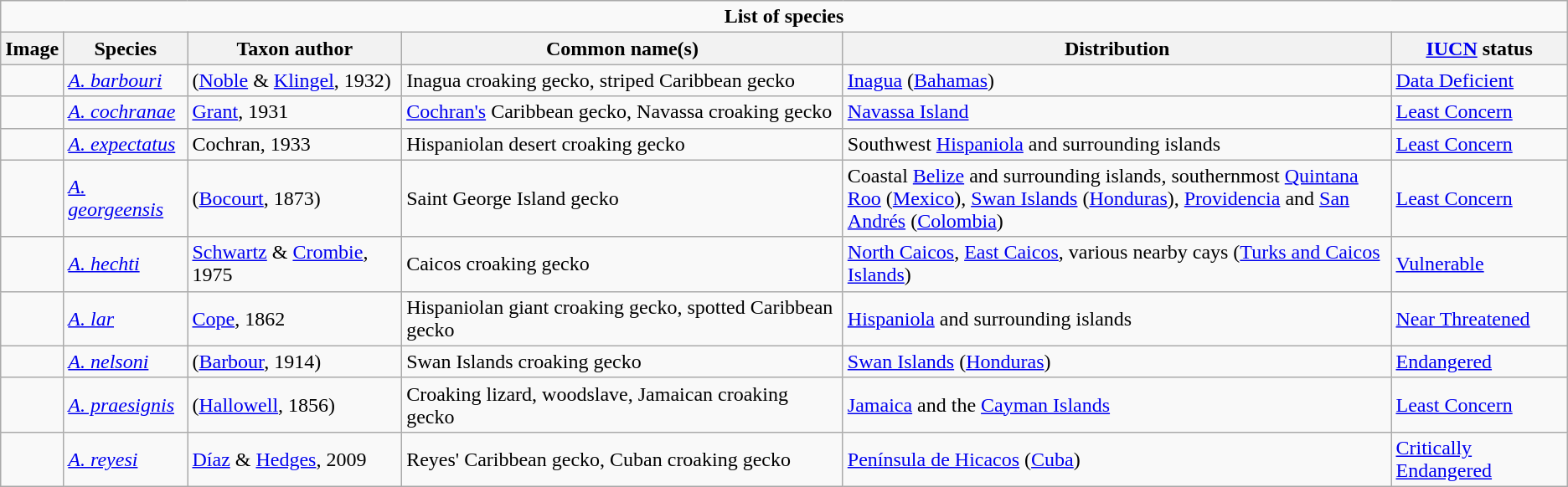<table class="wikitable mw-collapsible"|border="1" cellpadding="2" cellspacing="0" style="border-collapse: collapse;">
<tr>
<td colspan=6, style="text-align: center"><strong>List of species</strong></td>
</tr>
<tr>
<th bgcolor="#f0f0f0">Image</th>
<th bgcolor="#f0f0f0">Species</th>
<th bgcolor="#f0f0f0">Taxon author</th>
<th bgcolor="#f0f0f0">Common name(s)</th>
<th bgcolor="#f0f0f0">Distribution</th>
<th bgcolor="#f0f0f0"><a href='#'>IUCN</a> status</th>
</tr>
<tr>
<td></td>
<td><em><a href='#'>A. barbouri</a></em></td>
<td>(<a href='#'>Noble</a> & <a href='#'>Klingel</a>, 1932)</td>
<td>Inagua croaking gecko, striped Caribbean gecko</td>
<td style="width:35%"><a href='#'>Inagua</a> (<a href='#'>Bahamas</a>)</td>
<td><a href='#'>Data Deficient</a></td>
</tr>
<tr>
<td></td>
<td><em><a href='#'>A. cochranae</a></em></td>
<td><a href='#'>Grant</a>, 1931</td>
<td><a href='#'>Cochran's</a> Caribbean gecko, Navassa croaking gecko</td>
<td style="width:35%"><a href='#'>Navassa Island</a></td>
<td><a href='#'>Least Concern</a></td>
</tr>
<tr>
<td></td>
<td><em><a href='#'>A. expectatus</a></em></td>
<td>Cochran, 1933</td>
<td>Hispaniolan desert croaking gecko</td>
<td style="width:35%">Southwest <a href='#'>Hispaniola</a> and surrounding islands</td>
<td><a href='#'>Least Concern</a></td>
</tr>
<tr>
<td></td>
<td><em><a href='#'>A. georgeensis</a></em></td>
<td>(<a href='#'>Bocourt</a>, 1873)</td>
<td>Saint George Island gecko</td>
<td style="width:35%">Coastal <a href='#'>Belize</a> and surrounding islands, southernmost <a href='#'>Quintana Roo</a> (<a href='#'>Mexico</a>), <a href='#'>Swan Islands</a> (<a href='#'>Honduras</a>), <a href='#'>Providencia</a> and <a href='#'>San Andrés</a> (<a href='#'>Colombia</a>)</td>
<td><a href='#'>Least Concern</a></td>
</tr>
<tr>
<td></td>
<td><em><a href='#'>A. hechti</a></em></td>
<td><a href='#'>Schwartz</a> & <a href='#'>Crombie</a>, 1975</td>
<td>Caicos croaking gecko</td>
<td style="width:35%"><a href='#'>North Caicos</a>, <a href='#'>East Caicos</a>, various nearby cays (<a href='#'>Turks and Caicos Islands</a>)</td>
<td><a href='#'>Vulnerable</a></td>
</tr>
<tr>
<td></td>
<td><em><a href='#'>A. lar</a></em></td>
<td><a href='#'>Cope</a>, 1862</td>
<td>Hispaniolan giant croaking gecko, spotted Caribbean gecko</td>
<td style="width:35%"><a href='#'>Hispaniola</a> and surrounding islands</td>
<td><a href='#'>Near Threatened</a></td>
</tr>
<tr>
<td></td>
<td><em><a href='#'>A. nelsoni</a></em></td>
<td>(<a href='#'>Barbour</a>, 1914)</td>
<td>Swan Islands croaking gecko</td>
<td style="width:35%"><a href='#'>Swan Islands</a> (<a href='#'>Honduras</a>)</td>
<td><a href='#'>Endangered</a></td>
</tr>
<tr>
<td></td>
<td><em><a href='#'>A. praesignis</a></em></td>
<td>(<a href='#'>Hallowell</a>, 1856)</td>
<td>Croaking lizard, woodslave, Jamaican croaking gecko</td>
<td style="width:35%"><a href='#'>Jamaica</a> and the <a href='#'>Cayman Islands</a></td>
<td><a href='#'>Least Concern</a></td>
</tr>
<tr>
<td></td>
<td><em><a href='#'>A. reyesi</a></em></td>
<td><a href='#'>Díaz</a> & <a href='#'>Hedges</a>, 2009</td>
<td>Reyes' Caribbean gecko, Cuban croaking gecko</td>
<td style="width:35%"><a href='#'>Península de Hicacos</a> (<a href='#'>Cuba</a>)</td>
<td><a href='#'>Critically Endangered</a></td>
</tr>
</table>
